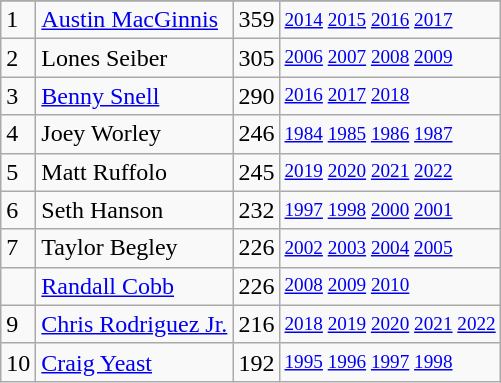<table class="wikitable">
<tr>
</tr>
<tr>
<td>1</td>
<td><a href='#'>Austin MacGinnis</a></td>
<td><abbr>359</abbr></td>
<td style="font-size:80%;"><a href='#'>2014</a> <a href='#'>2015</a> <a href='#'>2016</a> <a href='#'>2017</a></td>
</tr>
<tr>
<td>2</td>
<td>Lones Seiber</td>
<td><abbr>305</abbr></td>
<td style="font-size:80%;"><a href='#'>2006</a> <a href='#'>2007</a> <a href='#'>2008</a> <a href='#'>2009</a></td>
</tr>
<tr>
<td>3</td>
<td><a href='#'>Benny Snell</a></td>
<td><abbr>290</abbr></td>
<td style="font-size:80%;"><a href='#'>2016</a> <a href='#'>2017</a> <a href='#'>2018</a></td>
</tr>
<tr>
<td>4</td>
<td>Joey Worley</td>
<td><abbr>246</abbr></td>
<td style="font-size:80%;"><a href='#'>1984</a> <a href='#'>1985</a> <a href='#'>1986</a> <a href='#'>1987</a></td>
</tr>
<tr>
<td>5</td>
<td>Matt Ruffolo</td>
<td><abbr>245</abbr></td>
<td style="font-size:80%;"><a href='#'>2019</a> <a href='#'>2020</a> <a href='#'>2021</a> <a href='#'>2022</a></td>
</tr>
<tr>
<td>6</td>
<td>Seth Hanson</td>
<td><abbr>232</abbr></td>
<td style="font-size:80%;"><a href='#'>1997</a> <a href='#'>1998</a> <a href='#'>2000</a> <a href='#'>2001</a></td>
</tr>
<tr>
<td>7</td>
<td>Taylor Begley</td>
<td><abbr>226</abbr></td>
<td style="font-size:80%;"><a href='#'>2002</a> <a href='#'>2003</a> <a href='#'>2004</a> <a href='#'>2005</a></td>
</tr>
<tr>
<td></td>
<td><a href='#'>Randall Cobb</a></td>
<td><abbr>226</abbr></td>
<td style="font-size:80%;"><a href='#'>2008</a> <a href='#'>2009</a> <a href='#'>2010</a></td>
</tr>
<tr>
<td>9</td>
<td><a href='#'>Chris Rodriguez Jr.</a></td>
<td><abbr>216</abbr></td>
<td style="font-size:80%;"><a href='#'>2018</a> <a href='#'>2019</a> <a href='#'>2020</a> <a href='#'>2021</a> <a href='#'>2022</a></td>
</tr>
<tr>
<td>10</td>
<td><a href='#'>Craig Yeast</a></td>
<td><abbr>192</abbr></td>
<td style="font-size:80%;"><a href='#'>1995</a> <a href='#'>1996</a> <a href='#'>1997</a> <a href='#'>1998</a></td>
</tr>
</table>
